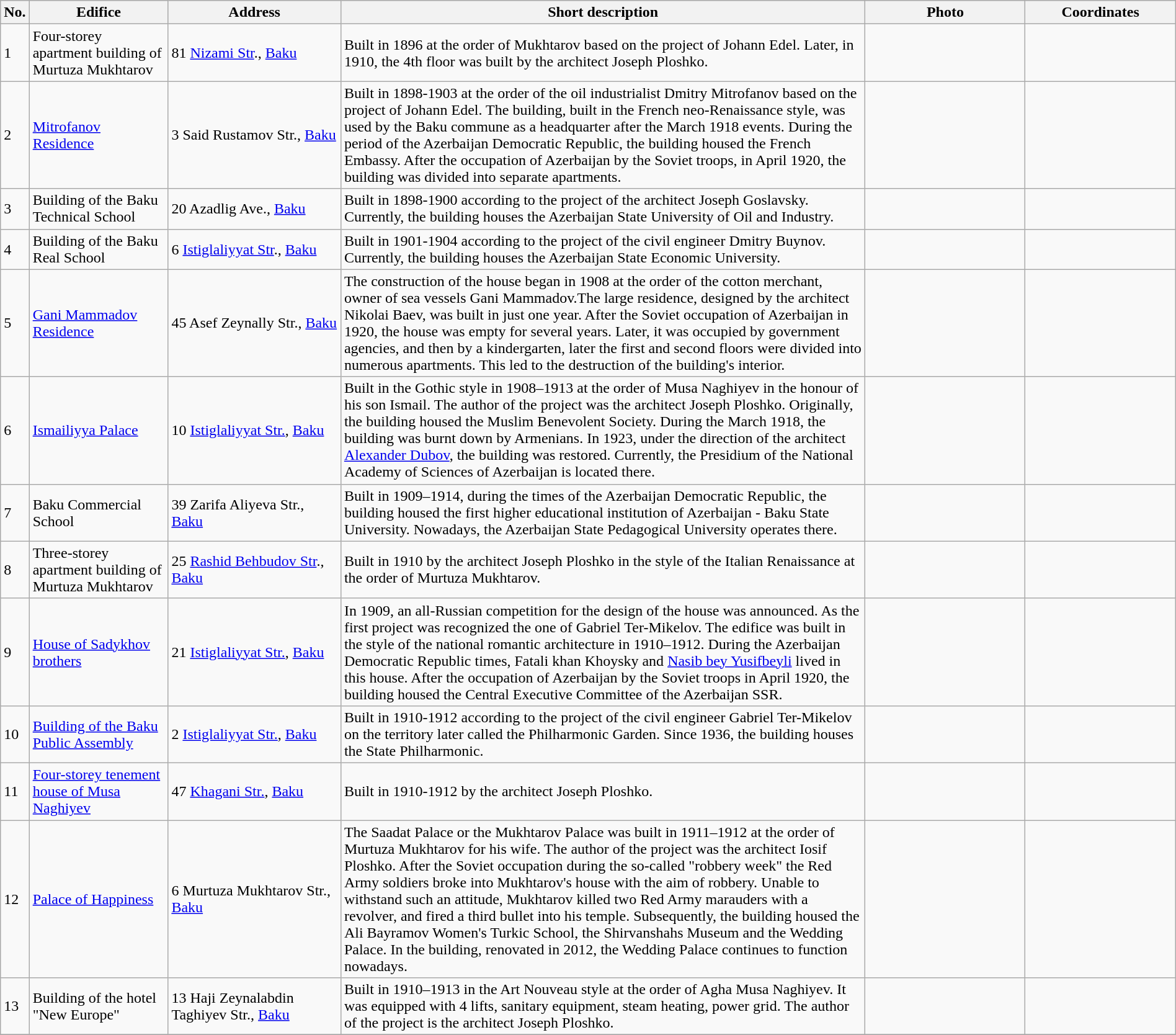<table class="wikitable" width=100%>
<tr bgcolor="#CCCCCC">
<th width=15px>No.</th>
<th width=12%>Edifice</th>
<th width=15%>Address</th>
<th width=46%>Short description</th>
<th width=14%>Photo</th>
<th width=13%>Coordinates</th>
</tr>
<tr>
<td>1</td>
<td>Four-storey apartment building of Murtuza Mukhtarov</td>
<td> 81 <a href='#'>Nizami Str</a>., <a href='#'>Baku</a></td>
<td>Built in 1896 at the order of Mukhtarov based on the project of Johann Edel.  Later, in 1910, the 4th floor was built by the architect Joseph Ploshko.</td>
<td></td>
<td></td>
</tr>
<tr>
<td>2</td>
<td><a href='#'>Mitrofanov Residence</a></td>
<td> 3 Said Rustamov Str., <a href='#'>Baku</a></td>
<td>Built in 1898-1903  at the order of the oil industrialist Dmitry Mitrofanov based on the project of Johann Edel.  The building, built in the French neo-Renaissance style, was used by the Baku commune as a headquarter after the March 1918 events. During the period of the Azerbaijan Democratic Republic, the building housed the French Embassy. After the occupation of Azerbaijan by the Soviet troops, in April 1920, the building was divided into separate apartments.</td>
<td></td>
<td></td>
</tr>
<tr>
<td>3</td>
<td>Building of the Baku Technical School</td>
<td> 20 Azadlig Ave., <a href='#'>Baku</a></td>
<td>Built in 1898-1900  according to the project of the architect Joseph Goslavsky. Currently, the building houses the Azerbaijan State University of Oil and Industry.</td>
<td></td>
<td></td>
</tr>
<tr>
<td>4</td>
<td>Building of the Baku Real School</td>
<td> 6 <a href='#'>Istiglaliyyat Str</a>., <a href='#'>Baku</a></td>
<td>Built in 1901-1904 according to the project of the civil engineer Dmitry Buynov. Currently, the building houses the Azerbaijan State Economic University.</td>
<td></td>
<td></td>
</tr>
<tr>
<td>5</td>
<td><a href='#'>Gani Mammadov Residence</a></td>
<td> 45 Asef Zeynally Str., <a href='#'>Baku</a></td>
<td>The construction of the house began in 1908 at the order of the cotton merchant, owner of sea vessels Gani Mammadov.The large residence, designed by the architect Nikolai Baev, was built in just one year. After the Soviet occupation of Azerbaijan in 1920, the house was empty for several years. Later, it was occupied by government agencies, and then by a kindergarten, later the first and second floors were divided into numerous apartments. This led to the destruction of the building's interior.</td>
<td></td>
<td></td>
</tr>
<tr>
<td>6</td>
<td><a href='#'>Ismailiyya Palace</a></td>
<td> 10 <a href='#'>Istiglaliyyat Str.</a>, <a href='#'>Baku</a></td>
<td>Built in the Gothic style  in 1908–1913 at the order of Musa Naghiyev in the honour of his son Ismail. The author of the project was the architect Joseph Ploshko. Originally, the building housed the Muslim Benevolent Society. During the March 1918, the building was burnt down by Armenians. In 1923, under the direction of the architect <a href='#'>Alexander Dubov</a>, the building was restored. Currently, the Presidium of the National Academy of Sciences of Azerbaijan is located there.</td>
<td></td>
<td></td>
</tr>
<tr>
<td>7</td>
<td>Baku Commercial School</td>
<td> 39 Zarifa Aliyeva Str., <a href='#'>Baku</a></td>
<td>Built in 1909–1914, during the times of the Azerbaijan Democratic Republic, the building housed the first higher educational institution of Azerbaijan - Baku State University. Nowadays, the Azerbaijan State Pedagogical University operates there.</td>
<td></td>
<td></td>
</tr>
<tr>
<td>8</td>
<td>Three-storey apartment building of Murtuza Mukhtarov</td>
<td> 25 <a href='#'>Rashid Behbudov Str</a>., <a href='#'>Baku</a></td>
<td>Built in 1910 by the architect Joseph Ploshko  in the style of the Italian Renaissance at the order of Murtuza Mukhtarov.</td>
<td></td>
<td></td>
</tr>
<tr>
<td>9</td>
<td><a href='#'>House of Sadykhov brothers</a></td>
<td> 21 <a href='#'>Istiglaliyyat Str.</a>, <a href='#'>Baku</a></td>
<td>In 1909, an all-Russian competition for the design of the house was announced. As the first project was recognized the one of Gabriel Ter-Mikelov. The edifice was built in the style of the national romantic architecture in 1910–1912. During the Azerbaijan Democratic Republic times, Fatali khan Khoysky and <a href='#'>Nasib bey Yusifbeyli</a> lived in this house. After the occupation of Azerbaijan by the Soviet troops in April 1920, the building housed the Central Executive Committee of the Azerbaijan SSR.</td>
<td></td>
<td></td>
</tr>
<tr>
<td>10</td>
<td><a href='#'>Building of the Baku Public Assembly</a></td>
<td> 2 <a href='#'>Istiglaliyyat Str.</a>, <a href='#'>Baku</a></td>
<td>Built in 1910-1912 according to the project of the civil engineer Gabriel Ter-Mikelov on the territory later called the Philharmonic Garden. Since 1936, the building houses the State Philharmonic.</td>
<td></td>
<td></td>
</tr>
<tr>
<td>11</td>
<td><a href='#'>Four-storey tenement house of Musa Naghiyev</a></td>
<td> 47 <a href='#'>Khagani Str.</a>, <a href='#'>Baku</a></td>
<td>Built in 1910-1912 by the architect Joseph Ploshko.</td>
<td></td>
<td></td>
</tr>
<tr>
<td>12</td>
<td><a href='#'>Palace of Happiness</a></td>
<td> 6 Murtuza Mukhtarov Str., <a href='#'>Baku</a></td>
<td>The Saadat Palace or the Mukhtarov Palace was built in 1911–1912 at the order of Murtuza Mukhtarov for his wife. The author of the project was the architect Iosif Ploshko. After the Soviet occupation during the so-called "robbery week" the Red Army soldiers broke into Mukhtarov's house with the aim of robbery. Unable to withstand such an attitude, Mukhtarov killed two Red Army marauders with a<br>revolver, and fired a third bullet into his temple. Subsequently, the building housed the Ali Bayramov Women's Turkic School, the Shirvanshahs Museum and the Wedding Palace. In the building, renovated in 2012,
the Wedding Palace continues to function nowadays.</td>
<td></td>
<td></td>
</tr>
<tr>
<td>13</td>
<td>Building of the hotel "New Europe"</td>
<td> 13 Haji Zeynalabdin Taghiyev Str., <a href='#'>Baku</a></td>
<td>Built in 1910–1913 in the Art Nouveau style at the order of Agha Musa Naghiyev. It was equipped with 4 lifts, sanitary equipment, steam heating, power grid. The author of the project is the architect Joseph Ploshko.</td>
<td></td>
<td></td>
</tr>
<tr>
</tr>
</table>
